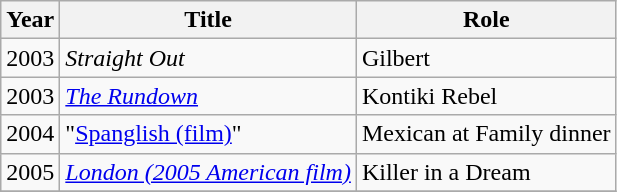<table class="wikitable sortable">
<tr>
<th>Year</th>
<th>Title</th>
<th>Role</th>
</tr>
<tr>
<td>2003</td>
<td><em>Straight Out</em></td>
<td>Gilbert</td>
</tr>
<tr>
<td>2003</td>
<td><em><a href='#'>The Rundown</a></em></td>
<td>Kontiki Rebel</td>
</tr>
<tr>
<td>2004</td>
<td>"<a href='#'>Spanglish (film)</a>"</td>
<td>Mexican at Family dinner</td>
</tr>
<tr>
<td>2005</td>
<td><em><a href='#'>London (2005 American film)</a></em></td>
<td>Killer in a Dream</td>
</tr>
<tr>
</tr>
</table>
